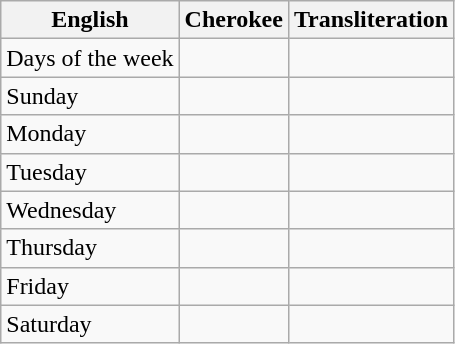<table class="wikitable sortable collapsible">
<tr>
<th>English</th>
<th>Cherokee</th>
<th>Transliteration</th>
</tr>
<tr>
<td>Days of the week</td>
<td></td>
<td></td>
</tr>
<tr>
<td>Sunday</td>
<td></td>
<td></td>
</tr>
<tr>
<td>Monday</td>
<td></td>
<td></td>
</tr>
<tr>
<td>Tuesday</td>
<td></td>
<td></td>
</tr>
<tr>
<td>Wednesday</td>
<td></td>
<td></td>
</tr>
<tr>
<td>Thursday</td>
<td></td>
<td></td>
</tr>
<tr>
<td>Friday</td>
<td></td>
<td></td>
</tr>
<tr>
<td>Saturday</td>
<td></td>
<td></td>
</tr>
</table>
